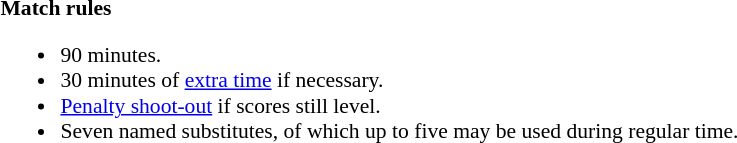<table width="100%" style="font-size:90%">
<tr>
<td style="width:60%; vertical-align:top;"><strong>Match rules</strong><br><ul><li>90 minutes.</li><li>30 minutes of <a href='#'>extra time</a> if necessary.</li><li><a href='#'>Penalty shoot-out</a> if scores still level.</li><li>Seven named substitutes, of which up to five may be used during regular time.</li></ul></td>
</tr>
</table>
